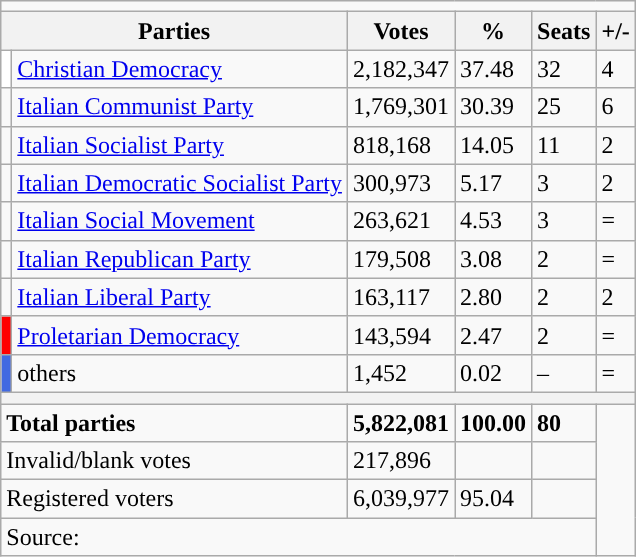<table class="wikitable">
<tr>
<td colspan="6"></td>
</tr>
<tr>
<th colspan="2">Parties</th>
<th>Votes</th>
<th>%</th>
<th>Seats</th>
<th>+/-</th>
</tr>
<tr>
<td bgcolor="white"></td>
<td><a href='#'>Christian Democracy</a></td>
<td>2,182,347</td>
<td>37.48</td>
<td>32</td>
<td>4</td>
</tr>
<tr>
<td></td>
<td><a href='#'>Italian Communist Party</a></td>
<td>1,769,301</td>
<td>30.39</td>
<td>25</td>
<td>6</td>
</tr>
<tr>
<td></td>
<td align="left"><a href='#'>Italian Socialist Party</a></td>
<td>818,168</td>
<td>14.05</td>
<td>11</td>
<td>2</td>
</tr>
<tr>
<td></td>
<td align="left"><a href='#'>Italian Democratic Socialist Party</a></td>
<td>300,973</td>
<td>5.17</td>
<td>3</td>
<td>2</td>
</tr>
<tr>
<td></td>
<td align="left"><a href='#'>Italian Social Movement</a></td>
<td>263,621</td>
<td>4.53</td>
<td>3</td>
<td>=</td>
</tr>
<tr>
<td></td>
<td align="left"><a href='#'>Italian Republican Party</a></td>
<td>179,508</td>
<td>3.08</td>
<td>2</td>
<td>=</td>
</tr>
<tr>
<td></td>
<td align="left"><a href='#'>Italian Liberal Party</a></td>
<td>163,117</td>
<td>2.80</td>
<td>2</td>
<td>2</td>
</tr>
<tr>
<td bgcolor="red"></td>
<td align="left"><a href='#'>Proletarian Democracy</a></td>
<td>143,594</td>
<td>2.47</td>
<td>2</td>
<td>=</td>
</tr>
<tr>
<td bgcolor="royalblue"></td>
<td align="left">others</td>
<td>1,452</td>
<td>0.02</td>
<td>–</td>
<td>=</td>
</tr>
<tr>
<th colspan="6"></th>
</tr>
<tr>
<td colspan="2" align="left"><strong>Total parties</strong></td>
<td><strong>5,822,081</strong></td>
<td><strong>100.00</strong></td>
<td><strong>80</strong></td>
</tr>
<tr>
<td colspan="2">Invalid/blank votes</td>
<td>217,896</td>
<td></td>
<td></td>
</tr>
<tr>
<td colspan="2">Registered voters</td>
<td>6,039,977</td>
<td>95.04</td>
<td></td>
</tr>
<tr>
<td colspan="5">Source: </td>
</tr>
</table>
